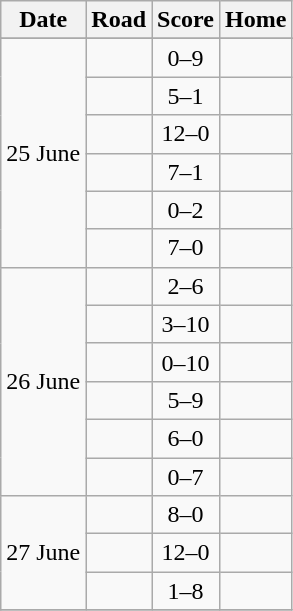<table class="wikitable">
<tr>
<th>Date</th>
<th>Road</th>
<th>Score</th>
<th>Home</th>
</tr>
<tr>
</tr>
<tr>
<td rowspan=6>25 June</td>
<td align=right></td>
<td align=center>0–9</td>
<td><strong></strong></td>
</tr>
<tr>
<td align=right><strong></strong></td>
<td align=center>5–1</td>
<td></td>
</tr>
<tr>
<td align=right><strong></strong></td>
<td align=center>12–0</td>
<td></td>
</tr>
<tr>
<td align=right><strong></strong></td>
<td align=center>7–1</td>
<td></td>
</tr>
<tr>
<td align=right></td>
<td align=center>0–2</td>
<td><strong></strong></td>
</tr>
<tr>
<td align=right><strong></strong></td>
<td align=center>7–0</td>
<td></td>
</tr>
<tr>
<td rowspan=6>26 June</td>
<td align=right></td>
<td align=center>2–6</td>
<td><strong></strong></td>
</tr>
<tr>
<td align=right></td>
<td align=center>3–10</td>
<td><strong></strong></td>
</tr>
<tr>
<td align=right></td>
<td align=center>0–10</td>
<td><strong></strong></td>
</tr>
<tr>
<td align=right></td>
<td align=center>5–9</td>
<td><strong></strong></td>
</tr>
<tr>
<td align=right><strong></strong></td>
<td align=center>6–0</td>
<td></td>
</tr>
<tr>
<td align=right></td>
<td align=center>0–7</td>
<td><strong></strong></td>
</tr>
<tr>
<td rowspan=3>27 June</td>
<td align=right><strong></strong></td>
<td align=center>8–0</td>
<td></td>
</tr>
<tr>
<td align=right><strong></strong></td>
<td align=center>12–0</td>
<td></td>
</tr>
<tr>
<td align=right></td>
<td align=center>1–8</td>
<td><strong></strong></td>
</tr>
<tr>
</tr>
</table>
